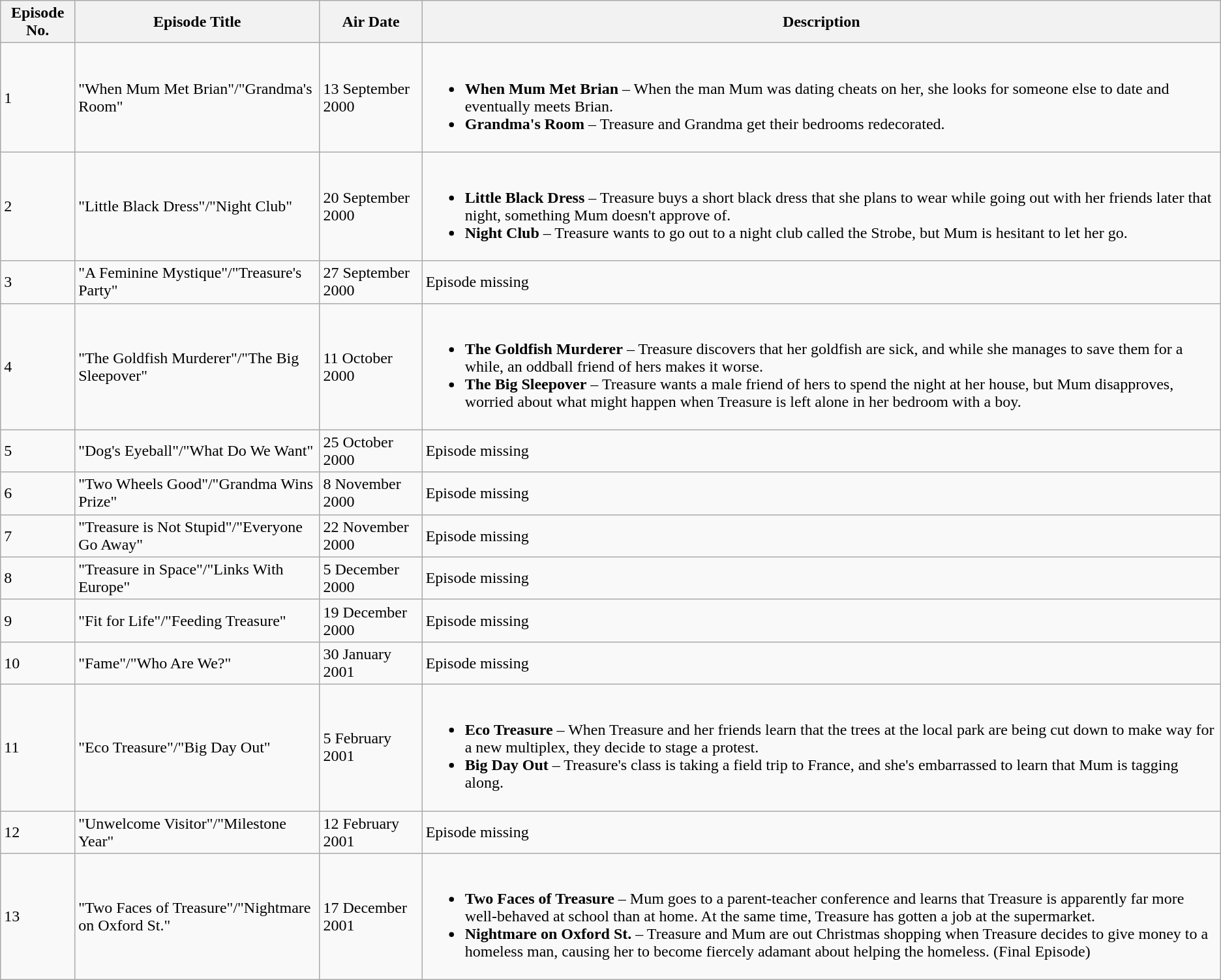<table class="wikitable">
<tr>
<th>Episode No.</th>
<th>Episode Title</th>
<th>Air Date</th>
<th>Description</th>
</tr>
<tr>
<td>1</td>
<td>"When Mum Met Brian"/"Grandma's Room"</td>
<td>13 September 2000</td>
<td><br><ul><li><strong>When Mum Met Brian</strong> – When the man Mum was dating cheats on her, she looks for someone else to date and eventually meets Brian.</li><li><strong>Grandma's Room</strong> – Treasure and Grandma get their bedrooms redecorated.</li></ul></td>
</tr>
<tr>
<td>2</td>
<td>"Little Black Dress"/"Night Club"</td>
<td>20 September 2000</td>
<td><br><ul><li><strong>Little Black Dress</strong> – Treasure buys a short black dress that she plans to wear while going out with her friends later that night, something Mum doesn't approve of.</li><li><strong>Night Club</strong> – Treasure wants to go out to a night club called the Strobe, but Mum is hesitant to let her go.</li></ul></td>
</tr>
<tr>
<td>3</td>
<td>"A Feminine Mystique"/"Treasure's Party"</td>
<td>27 September 2000</td>
<td>Episode missing</td>
</tr>
<tr>
<td>4</td>
<td>"The Goldfish Murderer"/"The Big Sleepover"</td>
<td>11 October 2000</td>
<td><br><ul><li><strong>The Goldfish Murderer</strong> – Treasure discovers that her goldfish are sick, and while she manages to save them for a while, an oddball friend of hers makes it worse.</li><li><strong>The Big Sleepover</strong> – Treasure wants a male friend of hers to spend the night at her house, but Mum disapproves, worried about what might happen when Treasure is left alone in her bedroom with a boy.</li></ul></td>
</tr>
<tr>
<td>5</td>
<td>"Dog's Eyeball"/"What Do We Want"</td>
<td>25 October 2000</td>
<td>Episode missing</td>
</tr>
<tr>
<td>6</td>
<td>"Two Wheels Good"/"Grandma Wins Prize"</td>
<td>8 November 2000</td>
<td>Episode missing</td>
</tr>
<tr>
<td>7</td>
<td>"Treasure is Not Stupid"/"Everyone Go Away"</td>
<td>22 November 2000</td>
<td>Episode missing</td>
</tr>
<tr>
<td>8</td>
<td>"Treasure in Space"/"Links With Europe"</td>
<td>5 December 2000</td>
<td>Episode missing</td>
</tr>
<tr>
<td>9</td>
<td>"Fit for Life"/"Feeding Treasure"</td>
<td>19 December 2000</td>
<td>Episode missing</td>
</tr>
<tr>
<td>10</td>
<td>"Fame"/"Who Are We?"</td>
<td>30 January 2001</td>
<td>Episode missing</td>
</tr>
<tr>
<td>11</td>
<td>"Eco Treasure"/"Big Day Out"</td>
<td>5 February 2001</td>
<td><br><ul><li><strong>Eco Treasure</strong> – When Treasure and her friends learn that the trees at the local park are being cut down to make way for a new multiplex, they decide to stage a protest.</li><li><strong>Big Day Out</strong> – Treasure's class is taking a field trip to France, and she's embarrassed to learn that Mum is tagging along.</li></ul></td>
</tr>
<tr>
<td>12</td>
<td>"Unwelcome Visitor"/"Milestone Year"</td>
<td>12 February 2001</td>
<td>Episode missing</td>
</tr>
<tr>
<td>13</td>
<td>"Two Faces of Treasure"/"Nightmare on Oxford St."</td>
<td>17 December 2001</td>
<td><br><ul><li><strong>Two Faces of Treasure</strong> – Mum goes to a parent-teacher conference and learns that Treasure is apparently far more well-behaved at school than at home. At the same time, Treasure has gotten a job at the supermarket.</li><li><strong>Nightmare on Oxford St.</strong> – Treasure and Mum are out Christmas shopping when Treasure decides to give money to a homeless man, causing her to become fiercely adamant about helping the homeless. (Final Episode)</li></ul></td>
</tr>
</table>
